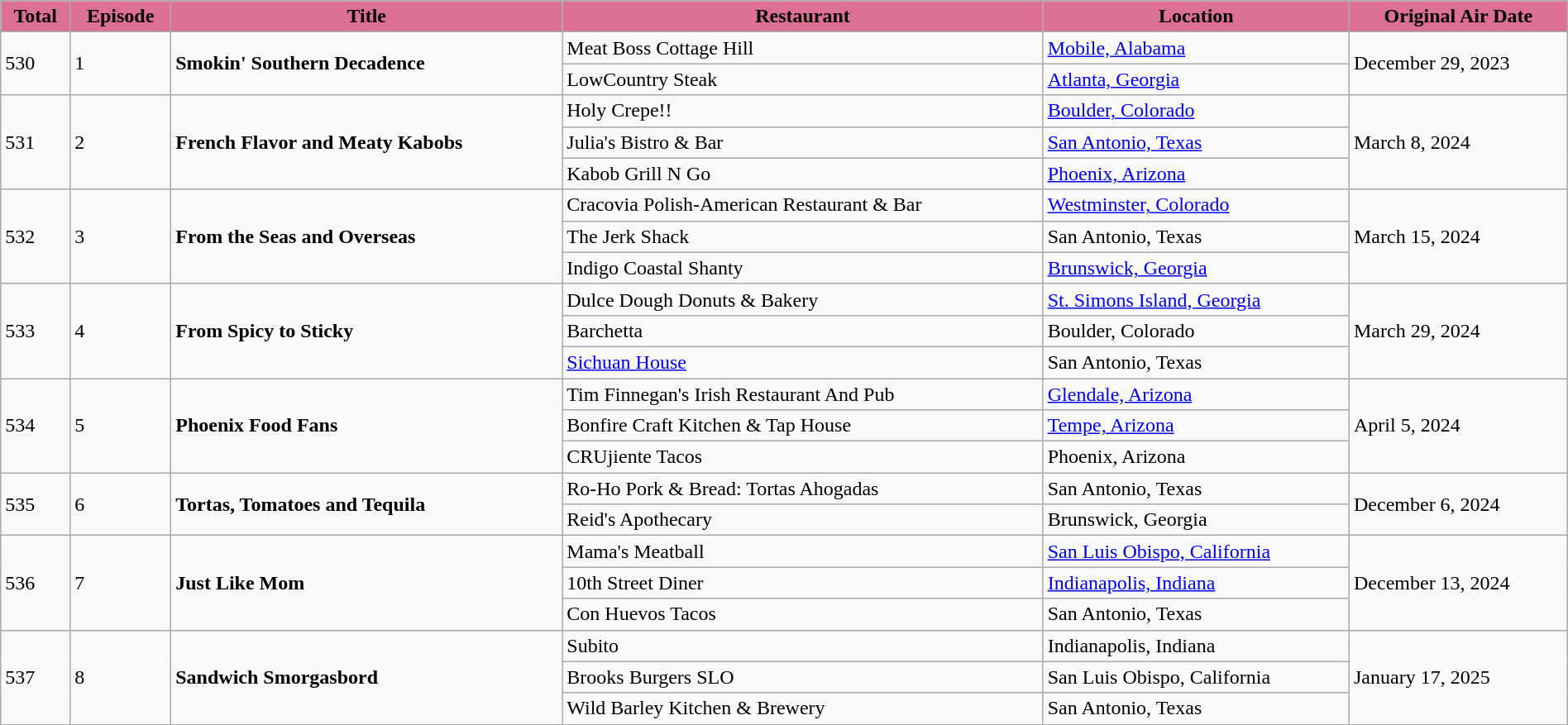<table class="wikitable" style="width: 100%;">
<tr>
<th # style="background:#DB7093;">Total</th>
<th # style="background:#DB7093;">Episode</th>
<th # style="background:#DB7093;">Title</th>
<th # style="background:#DB7093;">Restaurant</th>
<th # style="background:#DB7093;">Location</th>
<th # style="background:#DB7093;">Original Air Date</th>
</tr>
<tr>
<td rowspan="2">530</td>
<td rowspan="2">1</td>
<td rowspan="2"><strong>Smokin' Southern Decadence</strong></td>
<td>Meat Boss Cottage Hill</td>
<td><a href='#'>Mobile, Alabama</a></td>
<td rowspan="2">December 29, 2023</td>
</tr>
<tr>
<td>LowCountry Steak</td>
<td><a href='#'>Atlanta, Georgia</a></td>
</tr>
<tr>
<td rowspan="3">531</td>
<td rowspan="3">2</td>
<td rowspan="3"><strong>French Flavor and Meaty Kabobs</strong></td>
<td>Holy Crepe!!</td>
<td><a href='#'>Boulder, Colorado</a></td>
<td rowspan="3">March 8, 2024</td>
</tr>
<tr>
<td>Julia's Bistro & Bar</td>
<td><a href='#'>San Antonio, Texas</a></td>
</tr>
<tr>
<td>Kabob Grill N Go</td>
<td><a href='#'>Phoenix, Arizona</a></td>
</tr>
<tr>
<td rowspan="3">532</td>
<td rowspan="3">3</td>
<td rowspan="3"><strong>From the Seas and Overseas</strong></td>
<td>Cracovia Polish-American Restaurant & Bar</td>
<td><a href='#'>Westminster, Colorado</a></td>
<td rowspan="3">March 15, 2024</td>
</tr>
<tr>
<td>The Jerk Shack</td>
<td>San Antonio, Texas</td>
</tr>
<tr>
<td>Indigo Coastal Shanty</td>
<td><a href='#'>Brunswick, Georgia</a></td>
</tr>
<tr>
<td rowspan="3">533</td>
<td rowspan="3">4</td>
<td rowspan="3"><strong>From Spicy to Sticky</strong></td>
<td>Dulce Dough Donuts & Bakery</td>
<td><a href='#'>St. Simons Island, Georgia</a></td>
<td rowspan="3">March 29, 2024</td>
</tr>
<tr>
<td>Barchetta</td>
<td>Boulder, Colorado</td>
</tr>
<tr>
<td><a href='#'>Sichuan House</a></td>
<td>San Antonio, Texas</td>
</tr>
<tr>
<td rowspan="3">534</td>
<td rowspan="3">5</td>
<td rowspan="3"><strong>Phoenix Food Fans</strong></td>
<td>Tim Finnegan's Irish Restaurant And Pub</td>
<td><a href='#'>Glendale, Arizona</a></td>
<td rowspan="3">April 5, 2024</td>
</tr>
<tr>
<td>Bonfire Craft Kitchen & Tap House</td>
<td><a href='#'>Tempe, Arizona</a></td>
</tr>
<tr>
<td>CRUjiente Tacos</td>
<td>Phoenix, Arizona</td>
</tr>
<tr>
<td rowspan="2">535</td>
<td rowspan="2">6</td>
<td rowspan="2"><strong>Tortas, Tomatoes and Tequila</strong></td>
<td>Ro-Ho Pork & Bread: Tortas Ahogadas</td>
<td>San Antonio, Texas</td>
<td rowspan="2">December 6, 2024</td>
</tr>
<tr>
<td>Reid's Apothecary</td>
<td>Brunswick, Georgia</td>
</tr>
<tr>
<td rowspan="3">536</td>
<td rowspan="3">7</td>
<td rowspan="3"><strong>Just Like Mom</strong></td>
<td>Mama's Meatball</td>
<td><a href='#'>San Luis Obispo, California</a></td>
<td rowspan="3">December 13, 2024</td>
</tr>
<tr>
<td>10th Street Diner</td>
<td><a href='#'>Indianapolis, Indiana</a></td>
</tr>
<tr>
<td>Con Huevos Tacos</td>
<td>San Antonio, Texas</td>
</tr>
<tr>
<td rowspan="3">537</td>
<td rowspan="3">8</td>
<td rowspan="3"><strong>Sandwich Smorgasbord</strong></td>
<td>Subito</td>
<td>Indianapolis, Indiana</td>
<td rowspan="3">January 17, 2025</td>
</tr>
<tr>
<td>Brooks Burgers SLO</td>
<td>San Luis Obispo, California</td>
</tr>
<tr>
<td>Wild Barley Kitchen & Brewery</td>
<td>San Antonio, Texas</td>
</tr>
<tr>
</tr>
</table>
